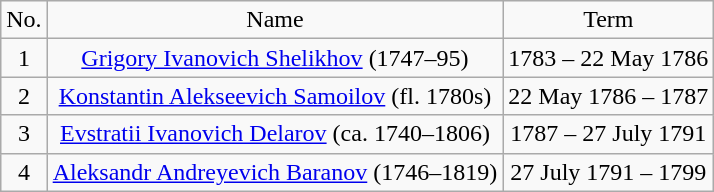<table class="wikitable" style="text-align:center;">
<tr>
<td>No.</td>
<td>Name</td>
<td>Term</td>
</tr>
<tr>
<td>1</td>
<td><a href='#'>Grigory Ivanovich Shelikhov</a> (1747–95)</td>
<td>1783 – 22 May 1786</td>
</tr>
<tr>
<td>2</td>
<td><a href='#'>Konstantin Alekseevich Samoilov</a> (fl. 1780s)</td>
<td>22 May 1786 – 1787</td>
</tr>
<tr>
<td>3</td>
<td><a href='#'>Evstratii Ivanovich Delarov</a> (ca. 1740–1806)</td>
<td>1787 – 27 July 1791</td>
</tr>
<tr>
<td>4</td>
<td><a href='#'>Aleksandr Andreyevich Baranov</a> (1746–1819)</td>
<td>27 July 1791 – 1799</td>
</tr>
</table>
